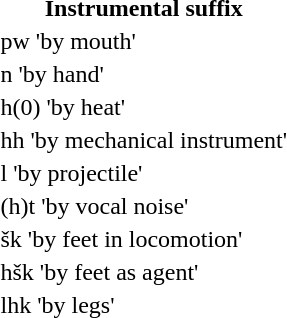<table class="tg">
<tr>
<th class="tg-s6z2">Instrumental suffix</th>
<th class="tg-031e"></th>
</tr>
<tr>
<td class="tg-031e">pw 'by mouth'</td>
<td class="tg-031e"></td>
</tr>
<tr>
<td class="tg-031e">n 'by hand'</td>
<td class="tg-031e"></td>
</tr>
<tr>
<td class="tg-031e">h(0) 'by heat'</td>
<td class="tg-031e"></td>
</tr>
<tr>
<td class="tg-031e">hh 'by mechanical instrument'</td>
<td class="tg-031e"></td>
</tr>
<tr>
<td class="tg-031e">l 'by projectile'</td>
<td class="tg-031e"></td>
</tr>
<tr>
<td class="tg-031e">(h)t 'by vocal noise'</td>
<td class="tg-031e"></td>
</tr>
<tr>
<td class="tg-031e">šk 'by feet in locomotion'</td>
<td class="tg-031e"></td>
</tr>
<tr>
<td class="tg-031e">hšk 'by feet as agent'</td>
<td class="tg-031e"></td>
</tr>
<tr>
<td class="tg-031e">lhk 'by legs'</td>
<td class="tg-031e"></td>
</tr>
<tr>
<td class="tg-031e"></td>
<td class="tg-031e"></td>
</tr>
</table>
